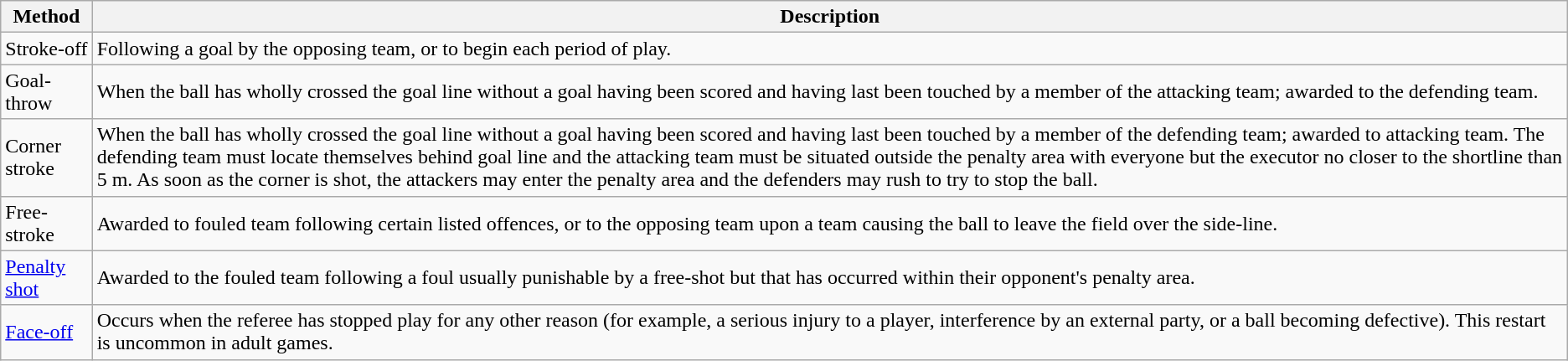<table class="wikitable">
<tr>
<th>Method</th>
<th>Description</th>
</tr>
<tr>
<td>Stroke-off</td>
<td>Following a goal by the opposing team, or to begin each period of play.</td>
</tr>
<tr>
<td>Goal-throw</td>
<td>When the ball has wholly crossed the goal line without a goal having been scored and having last been touched by a member of the attacking team; awarded to the defending team.</td>
</tr>
<tr>
<td>Corner stroke</td>
<td>When the ball has wholly crossed the goal line without a goal having been scored and having last been touched by a member of the defending team; awarded to attacking team. The defending team must locate themselves behind goal line and the attacking team must be situated outside the penalty area with everyone but the executor no closer to the shortline than 5 m. As soon as the corner is shot, the attackers may enter the penalty area and the defenders may rush to try to stop the ball.</td>
</tr>
<tr>
<td>Free-stroke</td>
<td>Awarded to fouled team following certain listed offences, or to the opposing team upon a team causing the ball to leave the field over the side-line.</td>
</tr>
<tr>
<td><a href='#'>Penalty shot</a></td>
<td>Awarded to the fouled team following a foul usually punishable by a free-shot but that has occurred within their opponent's penalty area.</td>
</tr>
<tr>
<td><a href='#'>Face-off</a></td>
<td>Occurs when the referee has stopped play for any other reason (for example, a serious injury to a player, interference by an external party, or a ball becoming defective). This restart is uncommon in adult games.</td>
</tr>
</table>
